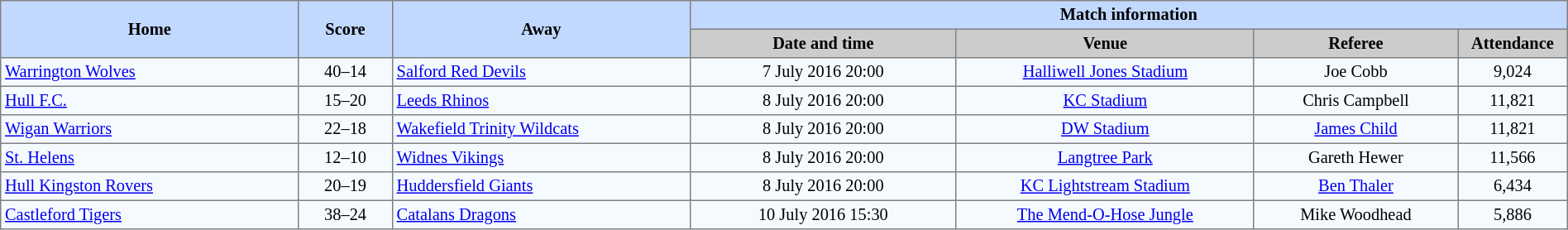<table border=1 style="border-collapse:collapse; font-size:85%; text-align:center;" cellpadding=3 cellspacing=0 width=100%>
<tr bgcolor=#C1D8FF>
<th rowspan=2 width=19%>Home</th>
<th rowspan=2 width=6%>Score</th>
<th rowspan=2 width=19%>Away</th>
<th colspan=6>Match information</th>
</tr>
<tr bgcolor=#CCCCCC>
<th width=17%>Date and time</th>
<th width=19%>Venue</th>
<th width=13%>Referee</th>
<th width=7%>Attendance</th>
</tr>
<tr bgcolor=#F5FAFF>
<td align=left> <a href='#'>Warrington Wolves</a></td>
<td>40–14</td>
<td align=left> <a href='#'>Salford Red Devils</a></td>
<td>7 July 2016 20:00</td>
<td><a href='#'>Halliwell Jones Stadium</a></td>
<td>Joe Cobb</td>
<td>9,024</td>
</tr>
<tr bgcolor=#F5FAFF>
<td align=left> <a href='#'>Hull F.C.</a></td>
<td>15–20</td>
<td align=left> <a href='#'>Leeds Rhinos</a></td>
<td>8 July 2016 20:00</td>
<td><a href='#'>KC Stadium</a></td>
<td>Chris Campbell</td>
<td>11,821</td>
</tr>
<tr bgcolor=#F5FAFF>
<td align=left> <a href='#'>Wigan Warriors</a></td>
<td>22–18</td>
<td align=left> <a href='#'>Wakefield Trinity Wildcats</a></td>
<td>8 July 2016 20:00</td>
<td><a href='#'>DW Stadium</a></td>
<td><a href='#'>James Child</a></td>
<td>11,821</td>
</tr>
<tr bgcolor=#F5FAFF>
<td align=left> <a href='#'>St. Helens</a></td>
<td>12–10</td>
<td align=left> <a href='#'>Widnes Vikings</a></td>
<td>8 July 2016 20:00</td>
<td><a href='#'>Langtree Park</a></td>
<td>Gareth Hewer</td>
<td>11,566</td>
</tr>
<tr bgcolor=#F5FAFF>
<td align=left> <a href='#'>Hull Kingston Rovers</a></td>
<td>20–19</td>
<td align=left> <a href='#'>Huddersfield Giants</a></td>
<td>8 July 2016 20:00</td>
<td><a href='#'>KC Lightstream Stadium</a></td>
<td><a href='#'>Ben Thaler</a></td>
<td>6,434</td>
</tr>
<tr bgcolor=#F5FAFF>
<td align=left> <a href='#'>Castleford Tigers</a></td>
<td>38–24</td>
<td align=left> <a href='#'>Catalans Dragons</a></td>
<td>10 July 2016 15:30</td>
<td><a href='#'>The Mend-O-Hose Jungle</a></td>
<td>Mike Woodhead</td>
<td>5,886</td>
</tr>
</table>
